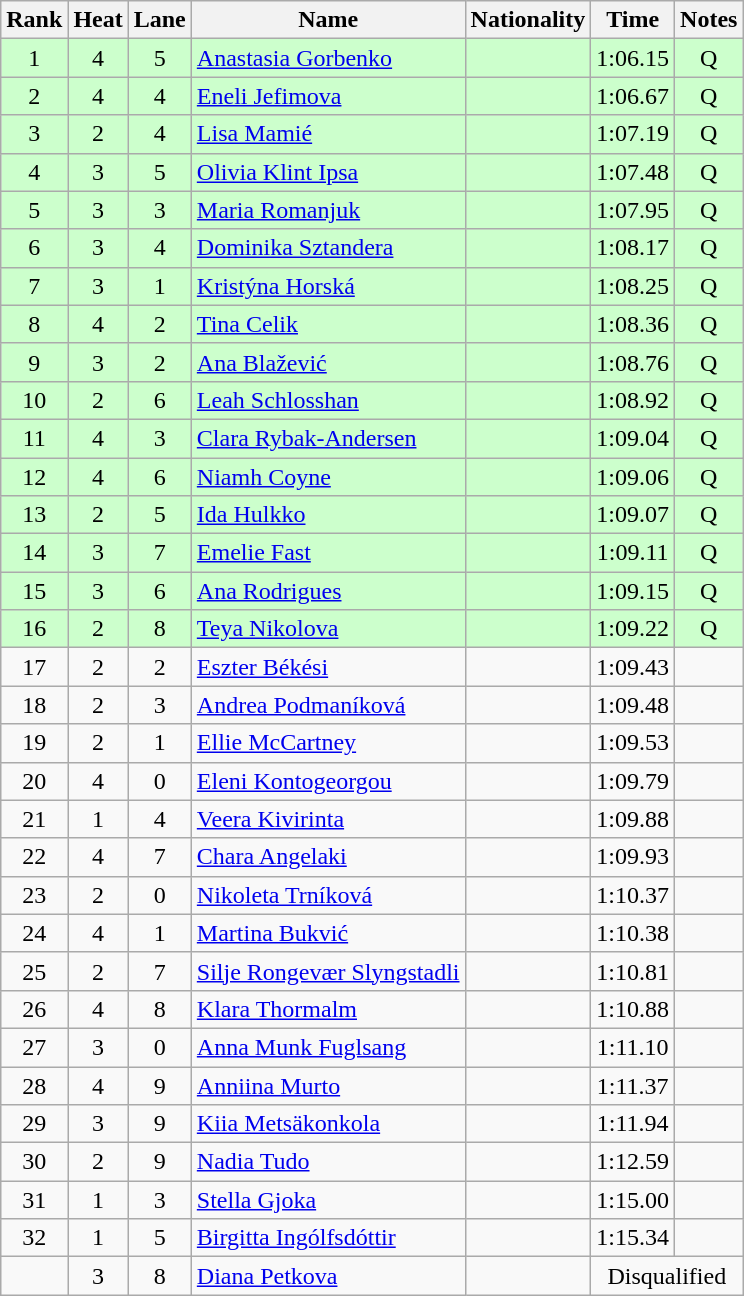<table class="wikitable sortable" style="text-align:center">
<tr>
<th>Rank</th>
<th>Heat</th>
<th>Lane</th>
<th>Name</th>
<th>Nationality</th>
<th>Time</th>
<th>Notes</th>
</tr>
<tr bgcolor=ccffcc>
<td>1</td>
<td>4</td>
<td>5</td>
<td align=left><a href='#'>Anastasia Gorbenko</a></td>
<td align=left></td>
<td>1:06.15</td>
<td>Q</td>
</tr>
<tr bgcolor=ccffcc>
<td>2</td>
<td>4</td>
<td>4</td>
<td align=left><a href='#'>Eneli Jefimova</a></td>
<td align=left></td>
<td>1:06.67</td>
<td>Q</td>
</tr>
<tr bgcolor=ccffcc>
<td>3</td>
<td>2</td>
<td>4</td>
<td align=left><a href='#'>Lisa Mamié</a></td>
<td align=left></td>
<td>1:07.19</td>
<td>Q</td>
</tr>
<tr bgcolor=ccffcc>
<td>4</td>
<td>3</td>
<td>5</td>
<td align=left><a href='#'>Olivia Klint Ipsa</a></td>
<td align=left></td>
<td>1:07.48</td>
<td>Q</td>
</tr>
<tr bgcolor=ccffcc>
<td>5</td>
<td>3</td>
<td>3</td>
<td align=left><a href='#'>Maria Romanjuk</a></td>
<td align=left></td>
<td>1:07.95</td>
<td>Q</td>
</tr>
<tr bgcolor=ccffcc>
<td>6</td>
<td>3</td>
<td>4</td>
<td align=left><a href='#'>Dominika Sztandera</a></td>
<td align=left></td>
<td>1:08.17</td>
<td>Q</td>
</tr>
<tr bgcolor=ccffcc>
<td>7</td>
<td>3</td>
<td>1</td>
<td align=left><a href='#'>Kristýna Horská</a></td>
<td align=left></td>
<td>1:08.25</td>
<td>Q</td>
</tr>
<tr bgcolor=ccffcc>
<td>8</td>
<td>4</td>
<td>2</td>
<td align=left><a href='#'>Tina Celik</a></td>
<td align=left></td>
<td>1:08.36</td>
<td>Q</td>
</tr>
<tr bgcolor=ccffcc>
<td>9</td>
<td>3</td>
<td>2</td>
<td align=left><a href='#'>Ana Blažević</a></td>
<td align=left></td>
<td>1:08.76</td>
<td>Q</td>
</tr>
<tr bgcolor=ccffcc>
<td>10</td>
<td>2</td>
<td>6</td>
<td align=left><a href='#'>Leah Schlosshan</a></td>
<td align=left></td>
<td>1:08.92</td>
<td>Q</td>
</tr>
<tr bgcolor=ccffcc>
<td>11</td>
<td>4</td>
<td>3</td>
<td align=left><a href='#'>Clara Rybak-Andersen</a></td>
<td align=left></td>
<td>1:09.04</td>
<td>Q</td>
</tr>
<tr bgcolor=ccffcc>
<td>12</td>
<td>4</td>
<td>6</td>
<td align=left><a href='#'>Niamh Coyne</a></td>
<td align=left></td>
<td>1:09.06</td>
<td>Q</td>
</tr>
<tr bgcolor=ccffcc>
<td>13</td>
<td>2</td>
<td>5</td>
<td align=left><a href='#'>Ida Hulkko</a></td>
<td align=left></td>
<td>1:09.07</td>
<td>Q</td>
</tr>
<tr bgcolor=ccffcc>
<td>14</td>
<td>3</td>
<td>7</td>
<td align=left><a href='#'>Emelie Fast</a></td>
<td align=left></td>
<td>1:09.11</td>
<td>Q</td>
</tr>
<tr bgcolor=ccffcc>
<td>15</td>
<td>3</td>
<td>6</td>
<td align=left><a href='#'>Ana Rodrigues</a></td>
<td align=left></td>
<td>1:09.15</td>
<td>Q</td>
</tr>
<tr bgcolor=ccffcc>
<td>16</td>
<td>2</td>
<td>8</td>
<td align=left><a href='#'>Teya Nikolova</a></td>
<td align=left></td>
<td>1:09.22</td>
<td>Q</td>
</tr>
<tr>
<td>17</td>
<td>2</td>
<td>2</td>
<td align=left><a href='#'>Eszter Békési</a></td>
<td align=left></td>
<td>1:09.43</td>
<td></td>
</tr>
<tr>
<td>18</td>
<td>2</td>
<td>3</td>
<td align=left><a href='#'>Andrea Podmaníková</a></td>
<td align=left></td>
<td>1:09.48</td>
<td></td>
</tr>
<tr>
<td>19</td>
<td>2</td>
<td>1</td>
<td align=left><a href='#'>Ellie McCartney</a></td>
<td align=left></td>
<td>1:09.53</td>
<td></td>
</tr>
<tr>
<td>20</td>
<td>4</td>
<td>0</td>
<td align=left><a href='#'>Eleni Kontogeorgou</a></td>
<td align=left></td>
<td>1:09.79</td>
<td></td>
</tr>
<tr>
<td>21</td>
<td>1</td>
<td>4</td>
<td align=left><a href='#'>Veera Kivirinta</a></td>
<td align=left></td>
<td>1:09.88</td>
<td></td>
</tr>
<tr>
<td>22</td>
<td>4</td>
<td>7</td>
<td align=left><a href='#'>Chara Angelaki</a></td>
<td align=left></td>
<td>1:09.93</td>
<td></td>
</tr>
<tr>
<td>23</td>
<td>2</td>
<td>0</td>
<td align=left><a href='#'>Nikoleta Trníková</a></td>
<td align=left></td>
<td>1:10.37</td>
<td></td>
</tr>
<tr>
<td>24</td>
<td>4</td>
<td>1</td>
<td align=left><a href='#'>Martina Bukvić</a></td>
<td align=left></td>
<td>1:10.38</td>
<td></td>
</tr>
<tr>
<td>25</td>
<td>2</td>
<td>7</td>
<td align=left><a href='#'>Silje Rongevær Slyngstadli</a></td>
<td align=left></td>
<td>1:10.81</td>
<td></td>
</tr>
<tr>
<td>26</td>
<td>4</td>
<td>8</td>
<td align=left><a href='#'>Klara Thormalm</a></td>
<td align=left></td>
<td>1:10.88</td>
<td></td>
</tr>
<tr>
<td>27</td>
<td>3</td>
<td>0</td>
<td align=left><a href='#'>Anna Munk Fuglsang</a></td>
<td align=left></td>
<td>1:11.10</td>
<td></td>
</tr>
<tr>
<td>28</td>
<td>4</td>
<td>9</td>
<td align=left><a href='#'>Anniina Murto</a></td>
<td align=left></td>
<td>1:11.37</td>
<td></td>
</tr>
<tr>
<td>29</td>
<td>3</td>
<td>9</td>
<td align=left><a href='#'>Kiia Metsäkonkola</a></td>
<td align=left></td>
<td>1:11.94</td>
<td></td>
</tr>
<tr>
<td>30</td>
<td>2</td>
<td>9</td>
<td align=left><a href='#'>Nadia Tudo</a></td>
<td align=left></td>
<td>1:12.59</td>
<td></td>
</tr>
<tr>
<td>31</td>
<td>1</td>
<td>3</td>
<td align=left><a href='#'>Stella Gjoka</a></td>
<td align=left></td>
<td>1:15.00</td>
<td></td>
</tr>
<tr>
<td>32</td>
<td>1</td>
<td>5</td>
<td align=left><a href='#'>Birgitta Ingólfsdóttir</a></td>
<td align=left></td>
<td>1:15.34</td>
<td></td>
</tr>
<tr>
<td></td>
<td>3</td>
<td>8</td>
<td align=left><a href='#'>Diana Petkova</a></td>
<td align=left></td>
<td colspan=2>Disqualified</td>
</tr>
</table>
